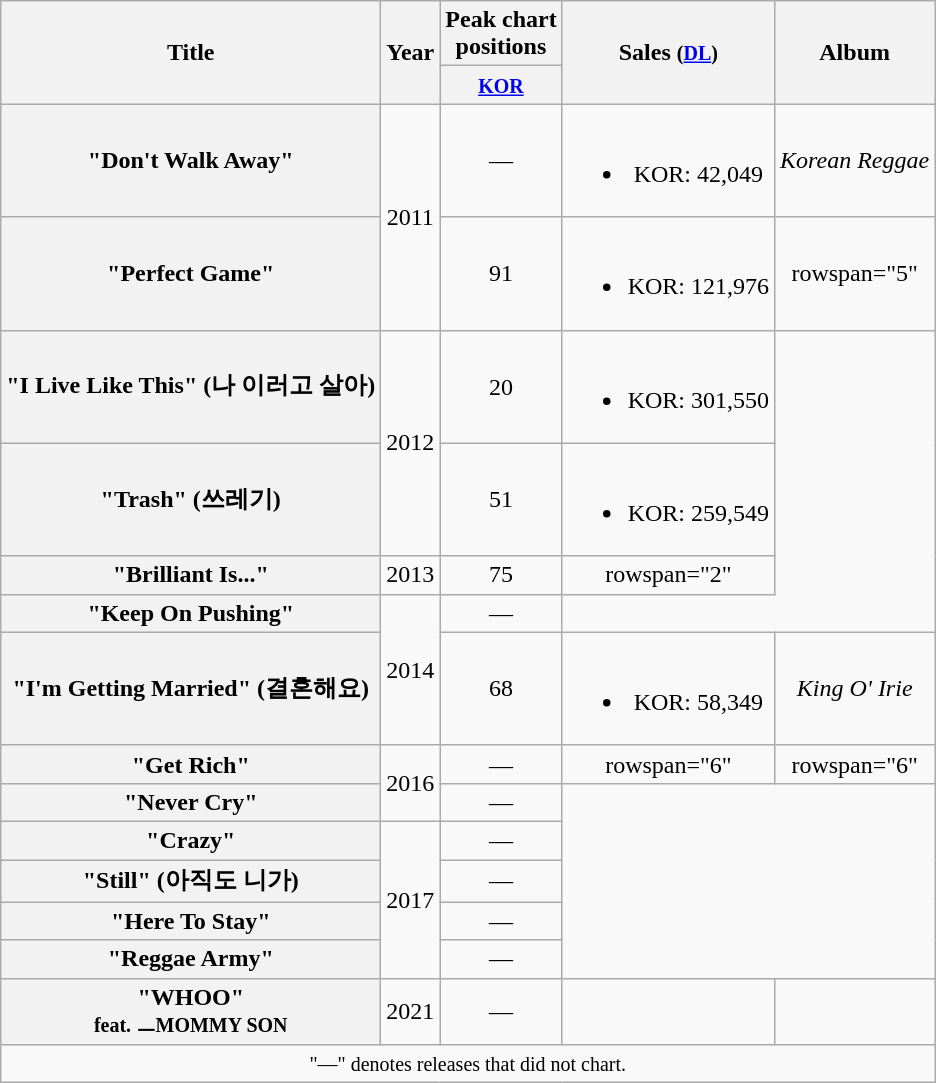<table class="wikitable plainrowheaders" style="text-align:center;">
<tr>
<th scope="col" rowspan="2">Title</th>
<th scope="col" rowspan="2">Year</th>
<th scope="col" colspan="1">Peak chart <br> positions</th>
<th scope="col" rowspan="2">Sales <small>(<a href='#'>DL</a>)</small></th>
<th scope="col" rowspan="2">Album</th>
</tr>
<tr>
<th><small><a href='#'>KOR</a></small><br></th>
</tr>
<tr>
<th scope="row">"Don't Walk Away"<br></th>
<td rowspan="2">2011</td>
<td>—</td>
<td><br><ul><li>KOR: 42,049</li></ul></td>
<td><em>Korean Reggae</em></td>
</tr>
<tr>
<th scope="row">"Perfect Game"<br></th>
<td>91</td>
<td><br><ul><li>KOR: 121,976</li></ul></td>
<td>rowspan="5" </td>
</tr>
<tr>
<th scope="row">"I Live Like This" (나 이러고 살아)<br></th>
<td rowspan="2">2012</td>
<td>20</td>
<td><br><ul><li>KOR: 301,550</li></ul></td>
</tr>
<tr>
<th scope="row">"Trash" (쓰레기)<br></th>
<td>51</td>
<td><br><ul><li>KOR: 259,549</li></ul></td>
</tr>
<tr>
<th scope="row">"Brilliant Is..."<br></th>
<td>2013</td>
<td>75</td>
<td>rowspan="2" </td>
</tr>
<tr>
<th scope="row">"Keep On Pushing"</th>
<td rowspan="2">2014</td>
<td>—</td>
</tr>
<tr>
<th scope="row">"I'm Getting Married" (결혼해요)<br></th>
<td>68</td>
<td><br><ul><li>KOR: 58,349</li></ul></td>
<td><em>King O' Irie</em></td>
</tr>
<tr>
<th scope="row">"Get Rich"<br></th>
<td rowspan="2">2016</td>
<td>—</td>
<td>rowspan="6" </td>
<td>rowspan="6" </td>
</tr>
<tr>
<th scope="row">"Never Cry"<br></th>
<td>—</td>
</tr>
<tr>
<th scope="row">"Crazy"<br></th>
<td rowspan="4">2017</td>
<td>—</td>
</tr>
<tr>
<th scope="row">"Still" (아직도 니가)<br></th>
<td>—</td>
</tr>
<tr>
<th scope="row">"Here To Stay"<br></th>
<td>—</td>
</tr>
<tr>
<th scope="row">"Reggae Army"<br></th>
<td>—</td>
</tr>
<tr>
<th>"WHOO"<br><small>feat. ㅡMOMMY SON</small></th>
<td>2021</td>
<td>—</td>
<td></td>
<td></td>
</tr>
<tr>
<td colspan="5" align="center"><small>"—" denotes releases that did not chart.</small></td>
</tr>
</table>
